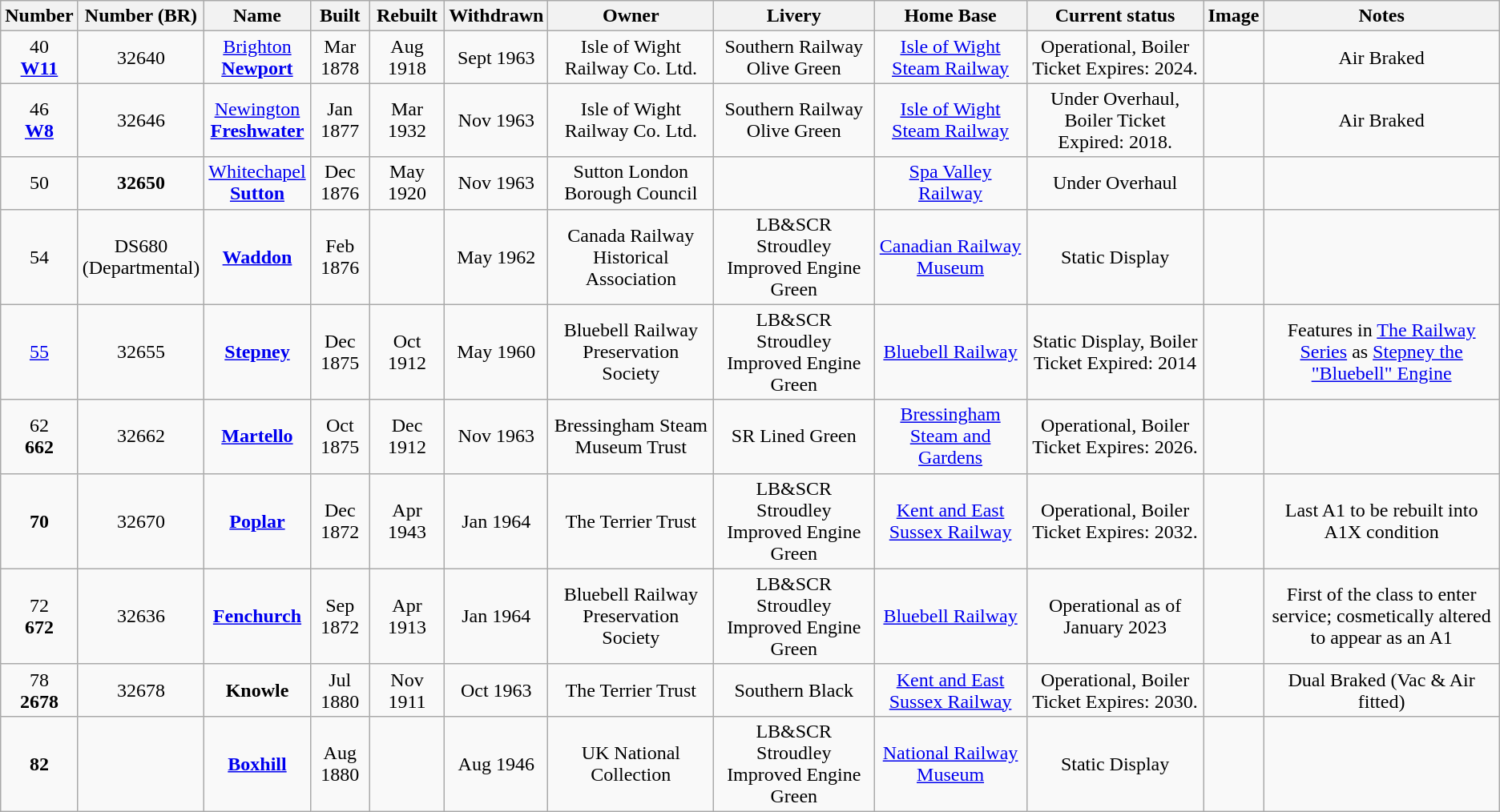<table class="wikitable collapsible" style="clear:both;text-align:center;">
<tr>
<th>Number</th>
<th>Number (BR)</th>
<th>Name</th>
<th>Built</th>
<th>Rebuilt</th>
<th>Withdrawn</th>
<th>Owner</th>
<th>Livery</th>
<th>Home Base</th>
<th>Current status</th>
<th>Image</th>
<th>Notes</th>
</tr>
<tr>
<td>40<br><strong><a href='#'>W11</a></strong></td>
<td>32640</td>
<td><a href='#'>Brighton</a><br><strong><a href='#'>Newport</a></strong></td>
<td>Mar 1878</td>
<td>Aug 1918</td>
<td>Sept 1963</td>
<td>Isle of Wight Railway Co. Ltd.</td>
<td>Southern Railway Olive Green</td>
<td><a href='#'>Isle of Wight Steam Railway</a></td>
<td>Operational, Boiler Ticket Expires: 2024.</td>
<td></td>
<td>Air Braked</td>
</tr>
<tr>
<td>46<br><strong><a href='#'>W8</a></strong></td>
<td>32646</td>
<td><a href='#'>Newington</a><br><strong><a href='#'>Freshwater</a></strong></td>
<td>Jan 1877</td>
<td>Mar 1932</td>
<td>Nov 1963</td>
<td>Isle of Wight Railway Co. Ltd.</td>
<td>Southern Railway Olive Green</td>
<td><a href='#'>Isle of Wight Steam Railway</a></td>
<td>Under Overhaul, Boiler Ticket Expired: 2018.</td>
<td></td>
<td>Air Braked</td>
</tr>
<tr>
<td>50</td>
<td><strong>32650</strong></td>
<td><a href='#'>Whitechapel</a><br><strong><a href='#'>Sutton</a></strong></td>
<td>Dec 1876</td>
<td>May 1920</td>
<td>Nov 1963</td>
<td>Sutton London Borough Council</td>
<td></td>
<td><a href='#'>Spa Valley Railway</a></td>
<td>Under Overhaul</td>
<td></td>
<td></td>
</tr>
<tr>
<td>54</td>
<td>DS680<br>(Departmental)</td>
<td><strong><a href='#'>Waddon</a></strong></td>
<td>Feb 1876</td>
<td></td>
<td>May 1962</td>
<td>Canada Railway Historical Association</td>
<td>LB&SCR Stroudley Improved Engine Green</td>
<td><a href='#'>Canadian Railway Museum</a></td>
<td>Static Display</td>
<td></td>
<td></td>
</tr>
<tr>
<td><a href='#'>55</a></td>
<td>32655</td>
<td><strong><a href='#'>Stepney</a></strong></td>
<td>Dec 1875</td>
<td>Oct 1912</td>
<td>May 1960</td>
<td>Bluebell Railway Preservation Society</td>
<td>LB&SCR Stroudley Improved Engine Green</td>
<td><a href='#'>Bluebell Railway</a></td>
<td>Static Display, Boiler Ticket Expired: 2014</td>
<td></td>
<td>Features in <a href='#'>The Railway Series</a> as <a href='#'>Stepney the "Bluebell" Engine</a></td>
</tr>
<tr>
<td>62<br><strong>662</strong></td>
<td>32662</td>
<td><strong><a href='#'>Martello</a></strong></td>
<td>Oct 1875</td>
<td>Dec 1912</td>
<td>Nov 1963</td>
<td>Bressingham Steam Museum Trust</td>
<td>SR Lined Green</td>
<td><a href='#'>Bressingham Steam and Gardens</a></td>
<td>Operational, Boiler Ticket Expires: 2026.</td>
<td></td>
<td></td>
</tr>
<tr>
<td><strong>70</strong></td>
<td>32670</td>
<td><strong><a href='#'>Poplar</a></strong></td>
<td>Dec 1872</td>
<td>Apr 1943</td>
<td>Jan 1964</td>
<td>The Terrier Trust</td>
<td>LB&SCR Stroudley Improved Engine Green</td>
<td><a href='#'>Kent and East Sussex Railway</a></td>
<td>Operational, Boiler Ticket Expires: 2032.</td>
<td></td>
<td>Last A1 to be rebuilt into A1X condition</td>
</tr>
<tr>
<td>72<br><strong>672</strong></td>
<td>32636</td>
<td><strong><a href='#'>Fenchurch</a></strong></td>
<td>Sep 1872</td>
<td>Apr 1913</td>
<td>Jan 1964</td>
<td>Bluebell Railway Preservation Society</td>
<td>LB&SCR Stroudley Improved Engine Green</td>
<td><a href='#'>Bluebell Railway</a></td>
<td>Operational as of January 2023</td>
<td></td>
<td>First of the class to enter service; cosmetically altered to appear as an A1</td>
</tr>
<tr>
<td>78<br><strong>2678</strong></td>
<td>32678</td>
<td><strong>Knowle</strong></td>
<td>Jul 1880</td>
<td>Nov 1911</td>
<td>Oct 1963</td>
<td>The Terrier Trust</td>
<td>Southern Black</td>
<td><a href='#'>Kent and East Sussex Railway</a></td>
<td>Operational, Boiler Ticket Expires: 2030.</td>
<td></td>
<td>Dual Braked (Vac & Air fitted)</td>
</tr>
<tr>
<td><strong>82</strong></td>
<td></td>
<td><strong><a href='#'>Boxhill</a></strong></td>
<td>Aug 1880</td>
<td></td>
<td>Aug 1946</td>
<td>UK National Collection</td>
<td>LB&SCR Stroudley Improved Engine Green</td>
<td><a href='#'>National Railway Museum</a></td>
<td>Static Display</td>
<td></td>
<td></td>
</tr>
</table>
